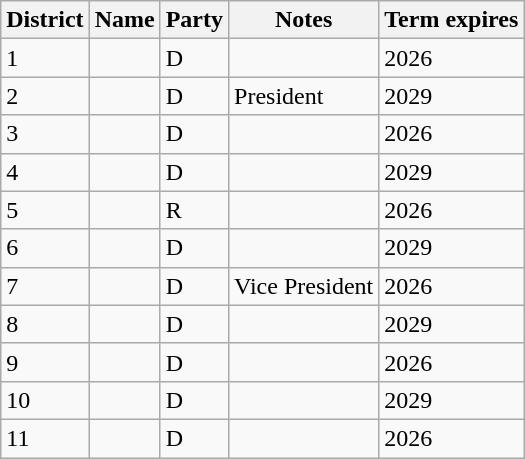<table class="wikitable sortable">
<tr>
<th>District</th>
<th>Name</th>
<th>Party</th>
<th>Notes</th>
<th>Term expires</th>
</tr>
<tr>
<td>1</td>
<td></td>
<td>D</td>
<td></td>
<td>2026</td>
</tr>
<tr>
<td>2</td>
<td></td>
<td>D</td>
<td>President</td>
<td>2029</td>
</tr>
<tr>
<td>3</td>
<td></td>
<td>D</td>
<td></td>
<td>2026</td>
</tr>
<tr>
<td>4</td>
<td></td>
<td>D</td>
<td></td>
<td>2029</td>
</tr>
<tr>
<td>5</td>
<td></td>
<td>R</td>
<td></td>
<td>2026</td>
</tr>
<tr>
<td>6</td>
<td></td>
<td>D</td>
<td></td>
<td>2029</td>
</tr>
<tr>
<td>7</td>
<td></td>
<td>D</td>
<td>Vice President</td>
<td>2026</td>
</tr>
<tr>
<td>8</td>
<td></td>
<td>D</td>
<td></td>
<td>2029</td>
</tr>
<tr>
<td>9</td>
<td></td>
<td>D</td>
<td></td>
<td>2026</td>
</tr>
<tr>
<td>10</td>
<td></td>
<td>D</td>
<td></td>
<td>2029</td>
</tr>
<tr>
<td>11</td>
<td></td>
<td>D</td>
<td></td>
<td>2026</td>
</tr>
</table>
